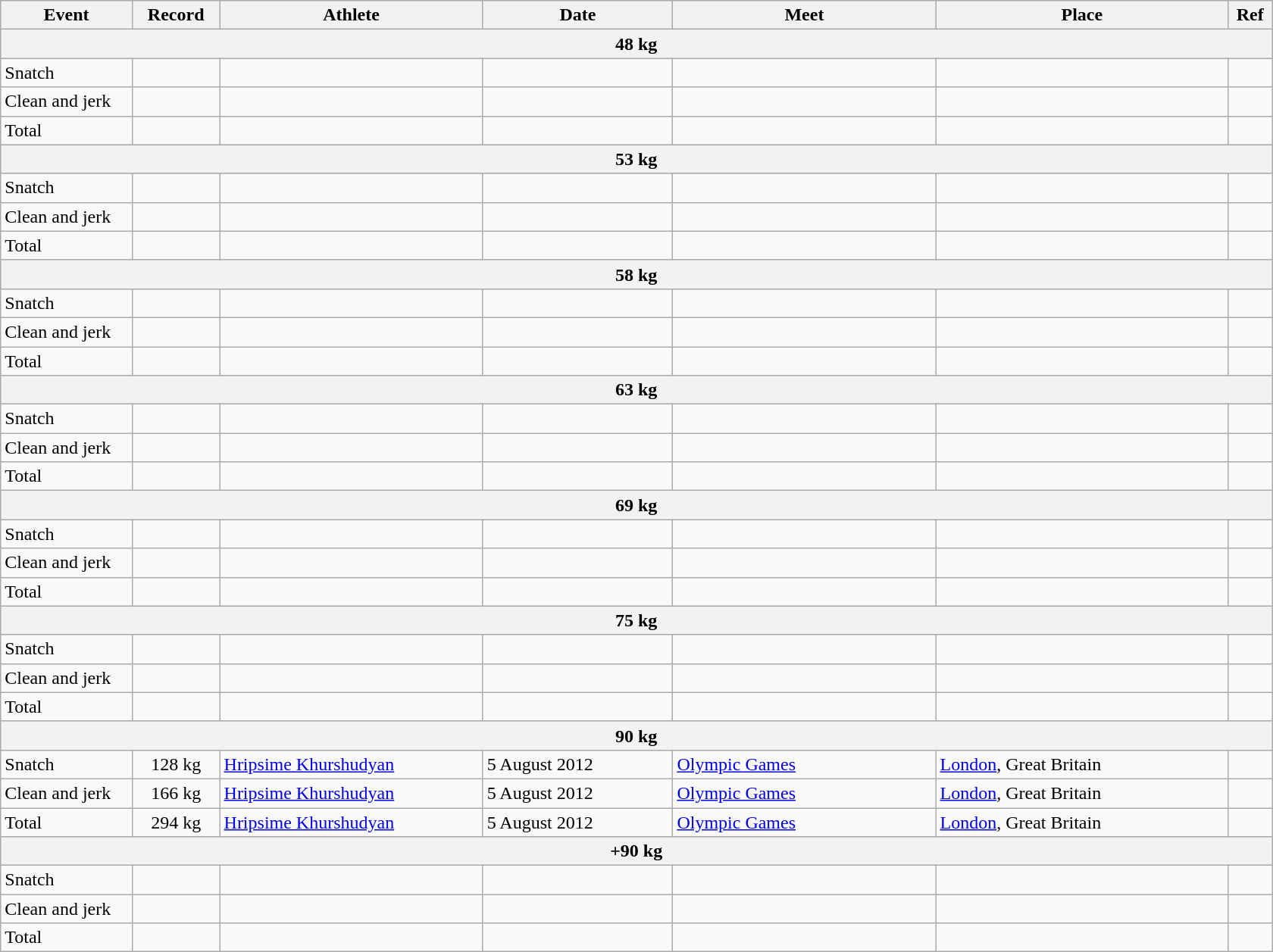<table class="wikitable">
<tr>
<th width=9%>Event</th>
<th width=6%>Record</th>
<th width=18%>Athlete</th>
<th width=13%>Date</th>
<th width=18%>Meet</th>
<th width=20%>Place</th>
<th width=3%>Ref</th>
</tr>
<tr bgcolor="#DDDDDD">
<th colspan="8">48 kg</th>
</tr>
<tr>
<td>Snatch</td>
<td></td>
<td></td>
<td></td>
<td></td>
<td></td>
<td></td>
</tr>
<tr>
<td>Clean and jerk</td>
<td></td>
<td></td>
<td></td>
<td></td>
<td></td>
<td></td>
</tr>
<tr>
<td>Total</td>
<td></td>
<td></td>
<td></td>
<td></td>
<td></td>
<td></td>
</tr>
<tr bgcolor="#DDDDDD">
<th colspan="8">53 kg</th>
</tr>
<tr>
<td>Snatch</td>
<td></td>
<td></td>
<td></td>
<td></td>
<td></td>
<td></td>
</tr>
<tr>
<td>Clean and jerk</td>
<td></td>
<td></td>
<td></td>
<td></td>
<td></td>
<td></td>
</tr>
<tr>
<td>Total</td>
<td></td>
<td></td>
<td></td>
<td></td>
<td></td>
<td></td>
</tr>
<tr bgcolor="#DDDDDD">
<th colspan="8">58 kg</th>
</tr>
<tr>
<td>Snatch</td>
<td></td>
<td></td>
<td></td>
<td></td>
<td></td>
<td></td>
</tr>
<tr>
<td>Clean and jerk</td>
<td></td>
<td></td>
<td></td>
<td></td>
<td></td>
<td></td>
</tr>
<tr>
<td>Total</td>
<td></td>
<td></td>
<td></td>
<td></td>
<td></td>
<td></td>
</tr>
<tr bgcolor="#DDDDDD">
<th colspan="8">63 kg</th>
</tr>
<tr>
<td>Snatch</td>
<td align="center"></td>
<td></td>
<td></td>
<td></td>
<td></td>
<td></td>
</tr>
<tr>
<td>Clean and jerk</td>
<td align="center"></td>
<td></td>
<td></td>
<td></td>
<td></td>
<td></td>
</tr>
<tr>
<td>Total</td>
<td align="center"></td>
<td></td>
<td></td>
<td></td>
<td></td>
<td></td>
</tr>
<tr bgcolor="#DDDDDD">
<th colspan="8">69 kg</th>
</tr>
<tr>
<td>Snatch</td>
<td></td>
<td></td>
<td></td>
<td></td>
<td></td>
<td></td>
</tr>
<tr>
<td>Clean and jerk</td>
<td></td>
<td></td>
<td></td>
<td></td>
<td></td>
<td></td>
</tr>
<tr>
<td>Total</td>
<td></td>
<td></td>
<td></td>
<td></td>
<td></td>
<td></td>
</tr>
<tr bgcolor="#DDDDDD">
<th colspan="8">75 kg</th>
</tr>
<tr>
<td>Snatch</td>
<td></td>
<td></td>
<td></td>
<td></td>
<td></td>
<td></td>
</tr>
<tr>
<td>Clean and jerk</td>
<td></td>
<td></td>
<td></td>
<td></td>
<td></td>
<td></td>
</tr>
<tr>
<td>Total</td>
<td></td>
<td></td>
<td></td>
<td></td>
<td></td>
<td></td>
</tr>
<tr bgcolor="#DDDDDD">
<th colspan="8">90 kg</th>
</tr>
<tr>
<td>Snatch</td>
<td align="center">128 kg</td>
<td><a href='#'>Hripsime Khurshudyan</a></td>
<td>5 August 2012</td>
<td><a href='#'>Olympic Games</a></td>
<td><a href='#'>London</a>, Great Britain</td>
<td></td>
</tr>
<tr>
<td>Clean and jerk</td>
<td align="center">166 kg</td>
<td><a href='#'>Hripsime Khurshudyan</a></td>
<td>5 August 2012</td>
<td><a href='#'>Olympic Games</a></td>
<td><a href='#'>London</a>, Great Britain</td>
<td></td>
</tr>
<tr>
<td>Total</td>
<td align="center">294 kg</td>
<td><a href='#'>Hripsime Khurshudyan</a></td>
<td>5 August 2012</td>
<td><a href='#'>Olympic Games</a></td>
<td><a href='#'>London</a>, Great Britain</td>
<td></td>
</tr>
<tr bgcolor="#DDDDDD">
<th colspan="8">+90 kg</th>
</tr>
<tr>
<td>Snatch</td>
<td></td>
<td></td>
<td></td>
<td></td>
<td></td>
<td></td>
</tr>
<tr>
<td>Clean and jerk</td>
<td></td>
<td></td>
<td></td>
<td></td>
<td></td>
<td></td>
</tr>
<tr>
<td>Total</td>
<td></td>
<td></td>
<td></td>
<td></td>
<td></td>
<td></td>
</tr>
</table>
